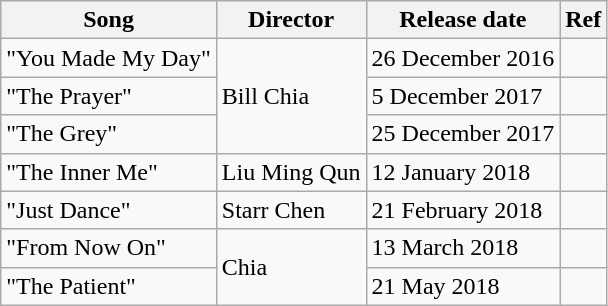<table class="wikitable">
<tr>
<th>Song</th>
<th>Director</th>
<th>Release date</th>
<th>Ref</th>
</tr>
<tr>
<td>"You Made My Day"</td>
<td rowspan=3>Bill Chia</td>
<td>26 December 2016</td>
<td></td>
</tr>
<tr>
<td>"The Prayer"</td>
<td>5 December 2017</td>
<td></td>
</tr>
<tr>
<td>"The Grey"</td>
<td>25 December 2017</td>
<td></td>
</tr>
<tr>
<td>"The Inner Me"</td>
<td>Liu Ming Qun</td>
<td>12 January 2018</td>
<td></td>
</tr>
<tr>
<td>"Just Dance"</td>
<td>Starr Chen</td>
<td>21 February 2018</td>
<td></td>
</tr>
<tr>
<td>"From Now On"</td>
<td rowspan=2>Chia</td>
<td>13 March 2018</td>
<td></td>
</tr>
<tr>
<td>"The Patient"</td>
<td>21 May 2018</td>
<td></td>
</tr>
</table>
